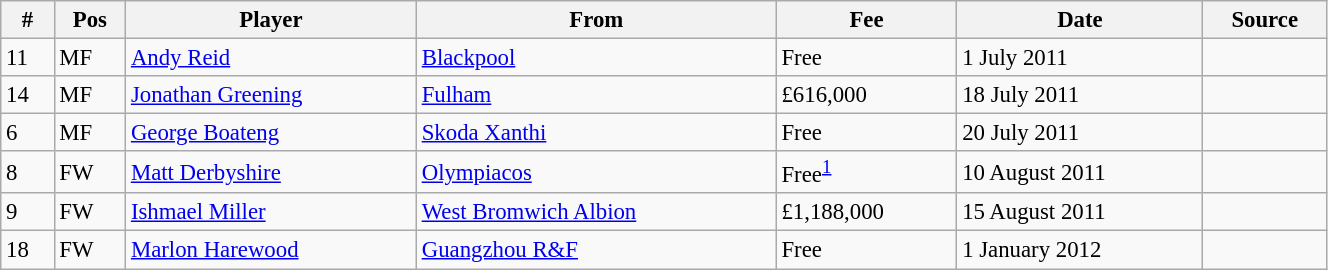<table class="wikitable" style="width:70%; text-align:center; font-size:95%; text-align:left;">
<tr>
<th>#</th>
<th>Pos</th>
<th>Player</th>
<th>From</th>
<th>Fee</th>
<th>Date</th>
<th>Source</th>
</tr>
<tr>
<td>11</td>
<td>MF</td>
<td> <a href='#'>Andy Reid</a></td>
<td> <a href='#'>Blackpool</a></td>
<td>Free</td>
<td>1 July 2011</td>
<td></td>
</tr>
<tr>
<td>14</td>
<td>MF</td>
<td> <a href='#'>Jonathan Greening</a></td>
<td> <a href='#'>Fulham</a></td>
<td>£616,000</td>
<td>18 July 2011</td>
<td></td>
</tr>
<tr>
<td>6</td>
<td>MF</td>
<td> <a href='#'>George Boateng</a></td>
<td> <a href='#'>Skoda Xanthi</a></td>
<td>Free</td>
<td>20 July 2011</td>
<td></td>
</tr>
<tr>
<td>8</td>
<td>FW</td>
<td> <a href='#'>Matt Derbyshire</a></td>
<td> <a href='#'>Olympiacos</a></td>
<td>Free<sup><a href='#'>1</a></sup></td>
<td>10 August 2011</td>
<td></td>
</tr>
<tr>
<td>9</td>
<td>FW</td>
<td> <a href='#'>Ishmael Miller</a></td>
<td> <a href='#'>West Bromwich Albion</a></td>
<td>£1,188,000</td>
<td>15 August 2011</td>
<td></td>
</tr>
<tr>
<td>18</td>
<td>FW</td>
<td> <a href='#'>Marlon Harewood</a></td>
<td> <a href='#'>Guangzhou R&F</a></td>
<td>Free</td>
<td>1 January 2012</td>
<td></td>
</tr>
</table>
